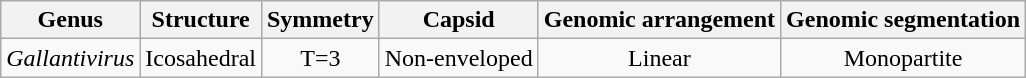<table class="wikitable sortable" style="text-align:center">
<tr>
<th>Genus</th>
<th>Structure</th>
<th>Symmetry</th>
<th>Capsid</th>
<th>Genomic arrangement</th>
<th>Genomic segmentation</th>
</tr>
<tr>
<td><em>Gallantivirus</em></td>
<td>Icosahedral</td>
<td>T=3</td>
<td>Non-enveloped</td>
<td>Linear</td>
<td>Monopartite</td>
</tr>
</table>
